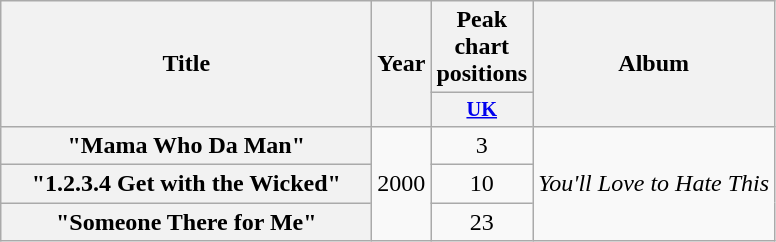<table class="wikitable plainrowheaders" style="text-align:center;">
<tr>
<th scope="col" rowspan="2" style="width:15em;">Title</th>
<th scope="col" rowspan="2">Year</th>
<th scope="col">Peak<br>chart<br>positions</th>
<th scope="col" rowspan="2">Album</th>
</tr>
<tr>
<th scope="col" style="width:3em;font-size:85%;"><a href='#'>UK</a><br></th>
</tr>
<tr>
<th scope="row">"Mama Who Da Man"</th>
<td rowspan="3">2000</td>
<td>3</td>
<td rowspan="3"><em>You'll Love to Hate This</em></td>
</tr>
<tr>
<th scope="row">"1.2.3.4 Get with the Wicked"</th>
<td>10</td>
</tr>
<tr>
<th scope="row">"Someone There for Me"</th>
<td>23</td>
</tr>
</table>
